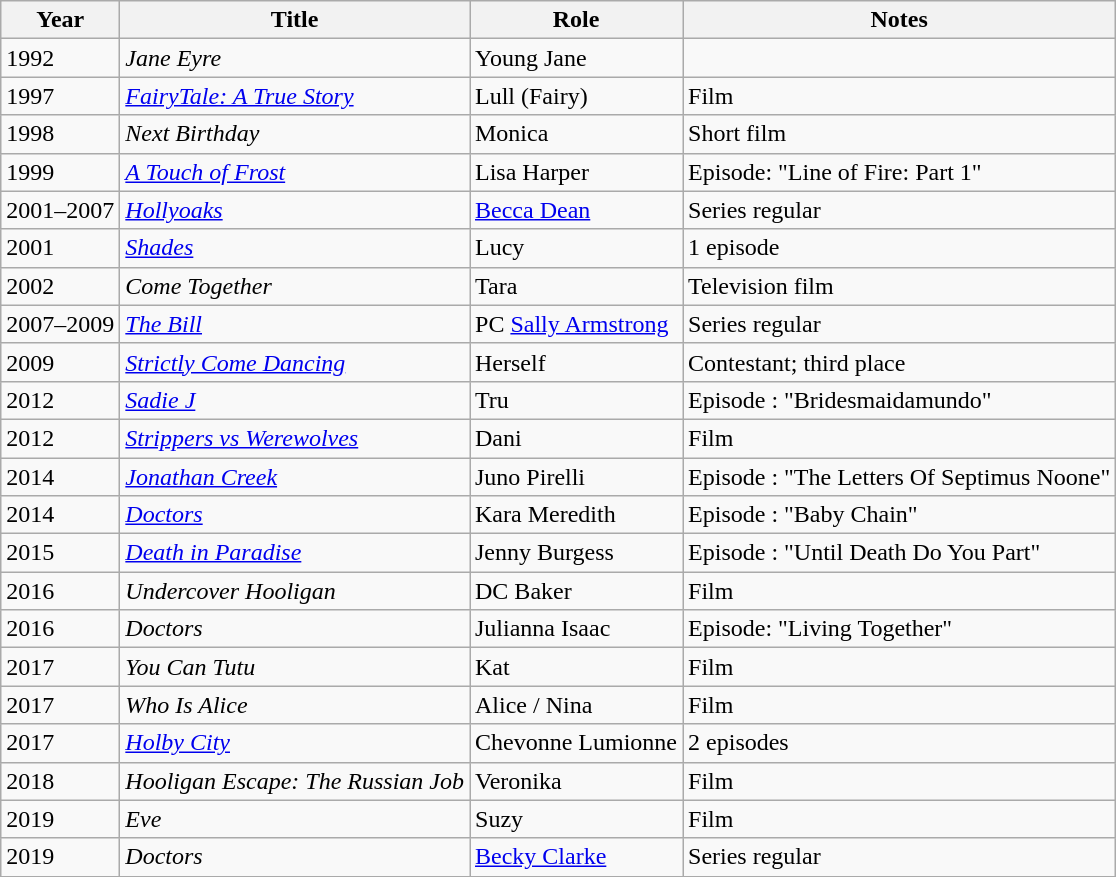<table class="wikitable">
<tr>
<th>Year</th>
<th>Title</th>
<th>Role</th>
<th>Notes</th>
</tr>
<tr>
<td>1992</td>
<td><em>Jane Eyre</em></td>
<td>Young Jane</td>
<td></td>
</tr>
<tr>
<td>1997</td>
<td><em><a href='#'>FairyTale: A True Story</a></em></td>
<td>Lull (Fairy)</td>
<td>Film</td>
</tr>
<tr>
<td>1998</td>
<td><em>Next Birthday</em></td>
<td>Monica</td>
<td>Short film</td>
</tr>
<tr>
<td>1999</td>
<td><em><a href='#'>A Touch of Frost</a></em></td>
<td>Lisa Harper</td>
<td>Episode: "Line of Fire: Part 1"</td>
</tr>
<tr>
<td>2001–2007</td>
<td><em><a href='#'>Hollyoaks</a></em></td>
<td><a href='#'>Becca Dean</a></td>
<td>Series regular</td>
</tr>
<tr>
<td>2001</td>
<td><em><a href='#'>Shades</a></em></td>
<td>Lucy</td>
<td>1 episode</td>
</tr>
<tr>
<td>2002</td>
<td><em>Come Together</em></td>
<td>Tara</td>
<td>Television film</td>
</tr>
<tr>
<td>2007–2009</td>
<td><em><a href='#'>The Bill</a></em></td>
<td>PC <a href='#'>Sally Armstrong</a></td>
<td>Series regular</td>
</tr>
<tr>
<td>2009</td>
<td><em><a href='#'>Strictly Come Dancing</a></em></td>
<td>Herself</td>
<td>Contestant; third place</td>
</tr>
<tr>
<td>2012</td>
<td><em><a href='#'>Sadie J</a></em></td>
<td>Tru</td>
<td>Episode : "Bridesmaidamundo"</td>
</tr>
<tr>
<td>2012</td>
<td><em><a href='#'>Strippers vs Werewolves</a></em></td>
<td>Dani</td>
<td>Film</td>
</tr>
<tr>
<td>2014</td>
<td><em><a href='#'>Jonathan Creek</a></em></td>
<td>Juno Pirelli</td>
<td>Episode : "The Letters Of Septimus Noone"</td>
</tr>
<tr>
<td>2014</td>
<td><em><a href='#'>Doctors</a></em></td>
<td>Kara Meredith</td>
<td>Episode : "Baby Chain"</td>
</tr>
<tr>
<td>2015</td>
<td><em><a href='#'>Death in Paradise</a></em></td>
<td>Jenny Burgess</td>
<td>Episode : "Until Death Do You Part"</td>
</tr>
<tr>
<td>2016</td>
<td><em>Undercover Hooligan</em></td>
<td>DC Baker</td>
<td>Film</td>
</tr>
<tr>
<td>2016</td>
<td><em>Doctors</em></td>
<td>Julianna Isaac</td>
<td>Episode: "Living Together"</td>
</tr>
<tr>
<td>2017</td>
<td><em>You Can Tutu</em></td>
<td>Kat</td>
<td>Film</td>
</tr>
<tr>
<td>2017</td>
<td><em>Who Is Alice</em></td>
<td>Alice / Nina</td>
<td>Film</td>
</tr>
<tr>
<td>2017</td>
<td><em><a href='#'>Holby City</a></em></td>
<td>Chevonne Lumionne</td>
<td>2 episodes</td>
</tr>
<tr>
<td>2018</td>
<td><em>Hooligan Escape: The Russian Job</em></td>
<td>Veronika</td>
<td>Film</td>
</tr>
<tr>
<td>2019</td>
<td><em>Eve</em></td>
<td>Suzy</td>
<td>Film</td>
</tr>
<tr>
<td>2019</td>
<td><em>Doctors</em></td>
<td><a href='#'>Becky Clarke</a></td>
<td>Series regular</td>
</tr>
</table>
